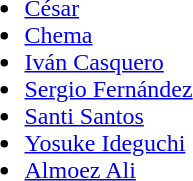<table>
<tr style="vertical-align: top;">
<td><br><ul><li> <a href='#'>César</a></li><li> <a href='#'>Chema</a></li><li> <a href='#'>Iván Casquero</a></li><li> <a href='#'>Sergio Fernández</a></li><li> <a href='#'>Santi Santos</a></li><li> <a href='#'>Yosuke Ideguchi</a></li><li> <a href='#'>Almoez Ali</a></li></ul></td>
</tr>
</table>
